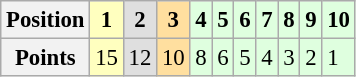<table class="wikitable" style="font-size: 95%;">
<tr>
<th>Position</th>
<th style="background:#ffffbf;">1</th>
<th style="background:#dfdfdf;">2</th>
<th style="background:#ffdf9f;">3</th>
<th style="background:#dfffdf;">4</th>
<th style="background:#dfffdf;">5</th>
<th style="background:#dfffdf;">6</th>
<th style="background:#dfffdf;">7</th>
<th style="background:#dfffdf;">8</th>
<th style="background:#dfffdf;">9</th>
<th style="background:#dfffdf;">10</th>
</tr>
<tr>
<th>Points</th>
<td style="background:#ffffbf;">15</td>
<td style="background:#dfdfdf;">12</td>
<td style="background:#ffdf9f;">10</td>
<td style="background:#dfffdf;">8</td>
<td style="background:#dfffdf;">6</td>
<td style="background:#dfffdf;">5</td>
<td style="background:#dfffdf;">4</td>
<td style="background:#dfffdf;">3</td>
<td style="background:#dfffdf;">2</td>
<td style="background:#dfffdf;">1</td>
</tr>
</table>
